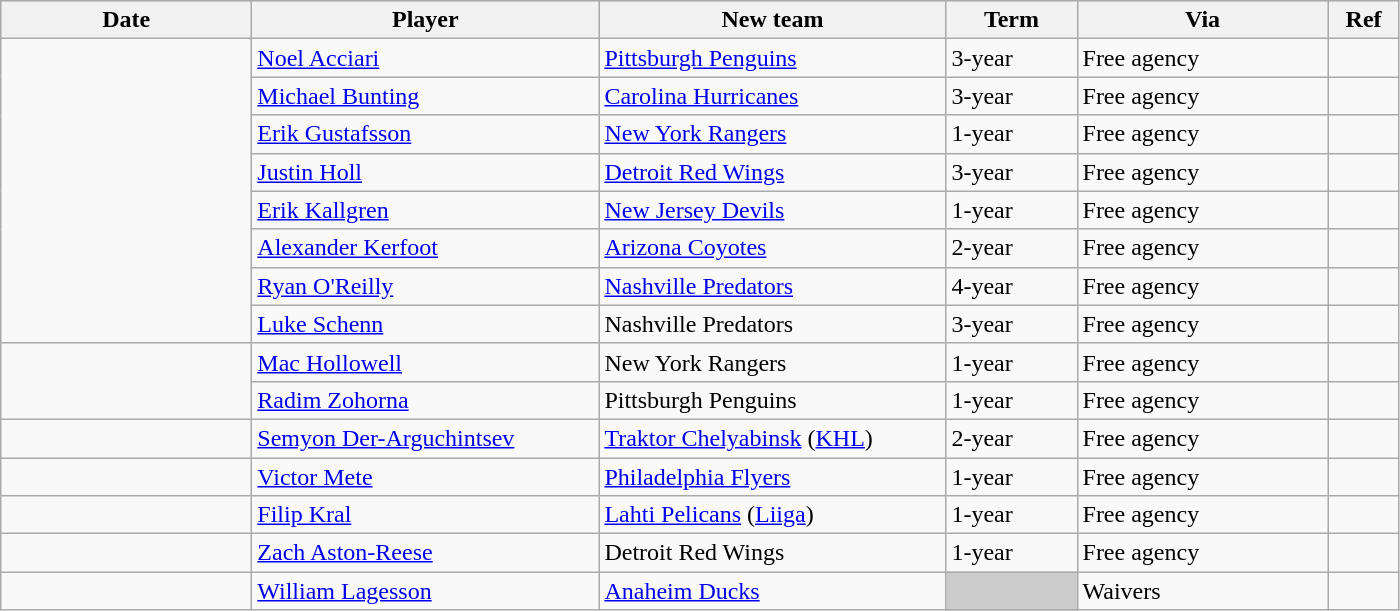<table class="wikitable">
<tr style="background:#ddd; text-align:center;">
<th style="width: 10em;">Date</th>
<th style="width: 14em;">Player</th>
<th style="width: 14em;">New team</th>
<th style="width: 5em;">Term</th>
<th style="width: 10em;">Via</th>
<th style="width: 2.5em;">Ref</th>
</tr>
<tr>
<td rowspan=8></td>
<td><a href='#'>Noel Acciari</a></td>
<td><a href='#'>Pittsburgh Penguins</a></td>
<td>3-year</td>
<td>Free agency</td>
<td></td>
</tr>
<tr>
<td><a href='#'>Michael Bunting</a></td>
<td><a href='#'>Carolina Hurricanes</a></td>
<td>3-year</td>
<td>Free agency</td>
<td></td>
</tr>
<tr>
<td><a href='#'>Erik Gustafsson</a></td>
<td><a href='#'>New York Rangers</a></td>
<td>1-year</td>
<td>Free agency</td>
<td></td>
</tr>
<tr>
<td><a href='#'>Justin Holl</a></td>
<td><a href='#'>Detroit Red Wings</a></td>
<td>3-year</td>
<td>Free agency</td>
<td></td>
</tr>
<tr>
<td><a href='#'>Erik Kallgren</a></td>
<td><a href='#'>New Jersey Devils</a></td>
<td>1-year</td>
<td>Free agency</td>
<td></td>
</tr>
<tr>
<td><a href='#'>Alexander Kerfoot</a></td>
<td><a href='#'>Arizona Coyotes</a></td>
<td>2-year</td>
<td>Free agency</td>
<td></td>
</tr>
<tr>
<td><a href='#'>Ryan O'Reilly</a></td>
<td><a href='#'>Nashville Predators</a></td>
<td>4-year</td>
<td>Free agency</td>
<td></td>
</tr>
<tr>
<td><a href='#'>Luke Schenn</a></td>
<td>Nashville Predators</td>
<td>3-year</td>
<td>Free agency</td>
<td></td>
</tr>
<tr>
<td rowspan=2></td>
<td><a href='#'>Mac Hollowell</a></td>
<td>New York Rangers</td>
<td>1-year</td>
<td>Free agency</td>
<td></td>
</tr>
<tr>
<td><a href='#'>Radim Zohorna</a></td>
<td>Pittsburgh Penguins</td>
<td>1-year</td>
<td>Free agency</td>
<td></td>
</tr>
<tr>
<td></td>
<td><a href='#'>Semyon Der-Arguchintsev</a></td>
<td><a href='#'>Traktor Chelyabinsk</a> (<a href='#'>KHL</a>)</td>
<td>2-year</td>
<td>Free agency</td>
<td></td>
</tr>
<tr>
<td></td>
<td><a href='#'>Victor Mete</a></td>
<td><a href='#'>Philadelphia Flyers</a></td>
<td>1-year</td>
<td>Free agency</td>
<td></td>
</tr>
<tr>
<td></td>
<td><a href='#'>Filip Kral</a></td>
<td><a href='#'>Lahti Pelicans</a> (<a href='#'>Liiga</a>)</td>
<td>1-year</td>
<td>Free agency</td>
<td></td>
</tr>
<tr>
<td></td>
<td><a href='#'>Zach Aston-Reese</a></td>
<td>Detroit Red Wings</td>
<td>1-year</td>
<td>Free agency</td>
<td></td>
</tr>
<tr>
<td></td>
<td><a href='#'>William Lagesson</a></td>
<td><a href='#'>Anaheim Ducks</a></td>
<td style="background:#ccc;"></td>
<td>Waivers</td>
<td></td>
</tr>
</table>
